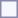<table style="border:1px solid #8888aa; background-color:#f7f8ff; padding:5px; font-size:95%; margin: 0px 12px 12px 0px;">
</table>
